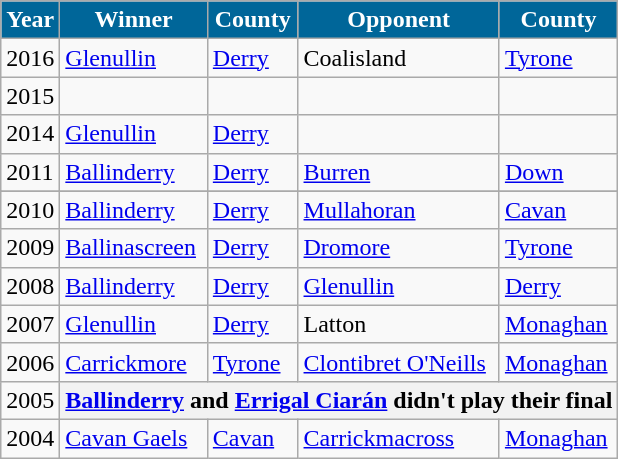<table class="wikitable">
<tr>
<th style="background:#069; color:white;">Year</th>
<th style="background:#069; color:white;">Winner</th>
<th style="background:#069; color:white;">County</th>
<th style="background:#069; color:white;">Opponent</th>
<th style="background:#069; color:white;">County</th>
</tr>
<tr |->
<td>2016</td>
<td><a href='#'>Glenullin</a></td>
<td><a href='#'>Derry</a></td>
<td>Coalisland</td>
<td><a href='#'>Tyrone</a></td>
</tr>
<tr>
<td>2015</td>
<td></td>
<td></td>
<td></td>
<td></td>
</tr>
<tr>
<td>2014</td>
<td><a href='#'>Glenullin</a></td>
<td><a href='#'>Derry</a></td>
<td></td>
<td></td>
</tr>
<tr>
<td>2011</td>
<td><a href='#'>Ballinderry</a></td>
<td><a href='#'>Derry</a></td>
<td><a href='#'>Burren</a></td>
<td><a href='#'>Down</a></td>
</tr>
<tr |->
</tr>
<tr>
<td>2010</td>
<td><a href='#'>Ballinderry</a></td>
<td><a href='#'>Derry</a></td>
<td><a href='#'>Mullahoran</a></td>
<td><a href='#'>Cavan</a></td>
</tr>
<tr |->
<td>2009</td>
<td><a href='#'>Ballinascreen</a></td>
<td><a href='#'>Derry</a></td>
<td><a href='#'>Dromore</a></td>
<td><a href='#'>Tyrone</a></td>
</tr>
<tr>
<td>2008</td>
<td><a href='#'>Ballinderry</a></td>
<td><a href='#'>Derry</a></td>
<td><a href='#'>Glenullin</a></td>
<td><a href='#'>Derry</a></td>
</tr>
<tr>
<td>2007</td>
<td><a href='#'>Glenullin</a></td>
<td><a href='#'>Derry</a></td>
<td>Latton</td>
<td><a href='#'>Monaghan</a></td>
</tr>
<tr>
<td>2006</td>
<td><a href='#'>Carrickmore</a></td>
<td><a href='#'>Tyrone</a></td>
<td><a href='#'>Clontibret O'Neills</a></td>
<td><a href='#'>Monaghan</a></td>
</tr>
<tr>
<td>2005</td>
<th colspan="4"><a href='#'>Ballinderry</a> and <a href='#'>Errigal Ciarán</a> didn't play their final</th>
</tr>
<tr>
<td>2004</td>
<td><a href='#'>Cavan Gaels</a></td>
<td><a href='#'>Cavan</a></td>
<td><a href='#'>Carrickmacross</a></td>
<td><a href='#'>Monaghan</a></td>
</tr>
</table>
